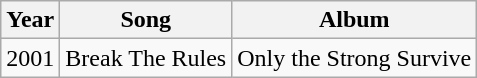<table class="wikitable">
<tr>
<th>Year</th>
<th>Song</th>
<th>Album</th>
</tr>
<tr>
<td>2001</td>
<td>Break The Rules</td>
<td>Only the Strong Survive</td>
</tr>
</table>
